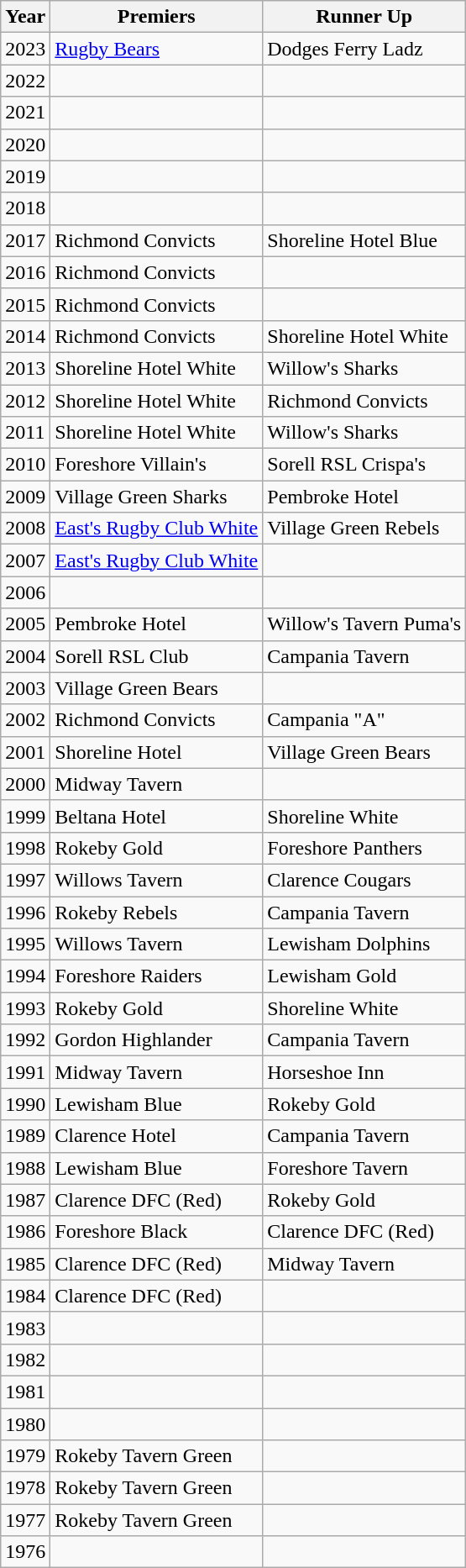<table class="wikitable">
<tr>
<th>Year</th>
<th>Premiers</th>
<th>Runner Up</th>
</tr>
<tr>
<td>2023</td>
<td><a href='#'>Rugby Bears</a></td>
<td>Dodges Ferry Ladz</td>
</tr>
<tr>
<td>2022</td>
<td></td>
<td></td>
</tr>
<tr>
<td>2021</td>
<td></td>
<td></td>
</tr>
<tr>
<td>2020</td>
<td></td>
<td></td>
</tr>
<tr>
<td>2019</td>
<td></td>
<td></td>
</tr>
<tr>
<td>2018</td>
<td></td>
<td></td>
</tr>
<tr>
<td>2017</td>
<td>Richmond Convicts</td>
<td>Shoreline Hotel Blue</td>
</tr>
<tr>
<td>2016</td>
<td>Richmond Convicts</td>
<td></td>
</tr>
<tr>
<td>2015</td>
<td>Richmond Convicts</td>
<td></td>
</tr>
<tr>
<td>2014</td>
<td>Richmond Convicts</td>
<td>Shoreline Hotel White</td>
</tr>
<tr>
<td>2013</td>
<td>Shoreline Hotel White</td>
<td>Willow's Sharks</td>
</tr>
<tr>
<td>2012</td>
<td>Shoreline Hotel White</td>
<td>Richmond Convicts</td>
</tr>
<tr>
<td>2011</td>
<td>Shoreline Hotel White</td>
<td>Willow's Sharks</td>
</tr>
<tr>
<td>2010</td>
<td>Foreshore Villain's</td>
<td>Sorell RSL Crispa's</td>
</tr>
<tr>
<td>2009</td>
<td>Village Green Sharks</td>
<td>Pembroke Hotel</td>
</tr>
<tr>
<td>2008</td>
<td><a href='#'>East's Rugby Club White</a></td>
<td>Village Green Rebels</td>
</tr>
<tr>
<td>2007</td>
<td><a href='#'>East's Rugby Club White</a></td>
<td></td>
</tr>
<tr>
<td>2006</td>
<td></td>
<td></td>
</tr>
<tr>
<td>2005</td>
<td>Pembroke Hotel</td>
<td>Willow's Tavern Puma's</td>
</tr>
<tr>
<td>2004</td>
<td>Sorell RSL Club</td>
<td>Campania Tavern</td>
</tr>
<tr>
<td>2003</td>
<td>Village Green Bears</td>
<td></td>
</tr>
<tr>
<td>2002</td>
<td>Richmond Convicts</td>
<td>Campania "A"</td>
</tr>
<tr>
<td>2001</td>
<td>Shoreline Hotel</td>
<td>Village Green Bears</td>
</tr>
<tr>
<td>2000</td>
<td>Midway Tavern</td>
<td></td>
</tr>
<tr>
<td>1999</td>
<td>Beltana Hotel</td>
<td>Shoreline White</td>
</tr>
<tr>
<td>1998</td>
<td>Rokeby Gold</td>
<td>Foreshore Panthers</td>
</tr>
<tr>
<td>1997</td>
<td>Willows Tavern</td>
<td>Clarence Cougars</td>
</tr>
<tr>
<td>1996</td>
<td>Rokeby Rebels</td>
<td>Campania Tavern</td>
</tr>
<tr>
<td>1995</td>
<td>Willows Tavern</td>
<td>Lewisham Dolphins</td>
</tr>
<tr>
<td>1994</td>
<td>Foreshore Raiders</td>
<td>Lewisham Gold</td>
</tr>
<tr>
<td>1993</td>
<td>Rokeby Gold</td>
<td>Shoreline White</td>
</tr>
<tr>
<td>1992</td>
<td>Gordon Highlander</td>
<td>Campania Tavern</td>
</tr>
<tr>
<td>1991</td>
<td>Midway Tavern</td>
<td>Horseshoe Inn</td>
</tr>
<tr>
<td>1990</td>
<td>Lewisham Blue</td>
<td>Rokeby Gold</td>
</tr>
<tr>
<td>1989</td>
<td>Clarence Hotel</td>
<td>Campania Tavern</td>
</tr>
<tr>
<td>1988</td>
<td>Lewisham Blue</td>
<td>Foreshore Tavern</td>
</tr>
<tr>
<td>1987</td>
<td>Clarence DFC (Red)</td>
<td>Rokeby Gold</td>
</tr>
<tr>
<td>1986</td>
<td>Foreshore Black</td>
<td>Clarence DFC (Red)</td>
</tr>
<tr>
<td>1985</td>
<td>Clarence DFC (Red)</td>
<td>Midway Tavern</td>
</tr>
<tr>
<td>1984</td>
<td>Clarence DFC (Red)</td>
<td></td>
</tr>
<tr>
<td>1983</td>
<td></td>
<td></td>
</tr>
<tr>
<td>1982</td>
<td></td>
<td></td>
</tr>
<tr>
<td>1981</td>
<td></td>
<td></td>
</tr>
<tr>
<td>1980</td>
<td></td>
<td></td>
</tr>
<tr>
<td>1979</td>
<td>Rokeby Tavern Green</td>
<td></td>
</tr>
<tr>
<td>1978</td>
<td>Rokeby Tavern Green</td>
<td></td>
</tr>
<tr>
<td>1977</td>
<td>Rokeby Tavern Green</td>
<td></td>
</tr>
<tr>
<td>1976</td>
<td></td>
<td></td>
</tr>
</table>
